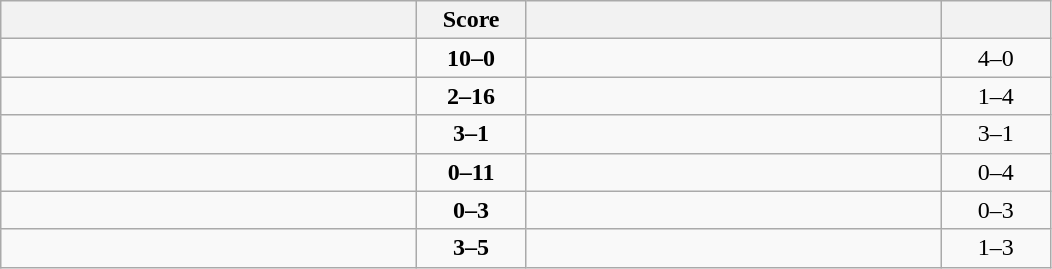<table class="wikitable" style="text-align: center; ">
<tr>
<th align="right" width="270"></th>
<th width="65">Score</th>
<th align="left" width="270"></th>
<th width="65"></th>
</tr>
<tr>
<td align="left"><strong></strong></td>
<td><strong>10–0</strong></td>
<td align="left"></td>
<td>4–0 <strong></strong></td>
</tr>
<tr>
<td align="left"></td>
<td><strong>2–16</strong></td>
<td align="left"><strong></strong></td>
<td>1–4 <strong></strong></td>
</tr>
<tr>
<td align="left"><strong></strong></td>
<td><strong>3–1</strong></td>
<td align="left"></td>
<td>3–1 <strong></strong></td>
</tr>
<tr>
<td align="left"></td>
<td><strong>0–11</strong></td>
<td align="left"><strong></strong></td>
<td>0–4 <strong></strong></td>
</tr>
<tr>
<td align="left"></td>
<td><strong>0–3</strong></td>
<td align="left"><strong></strong></td>
<td>0–3 <strong></strong></td>
</tr>
<tr>
<td align="left"></td>
<td><strong>3–5</strong></td>
<td align="left"><strong></strong></td>
<td>1–3 <strong></strong></td>
</tr>
</table>
